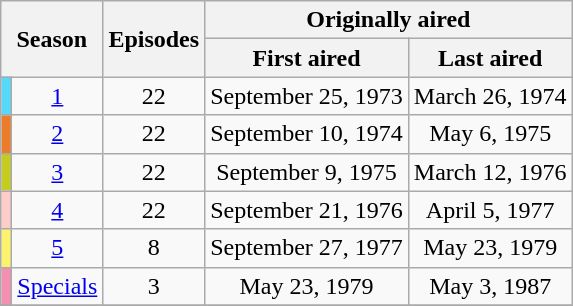<table class="wikitable plainrowheaders" style="text-align:center;">
<tr>
<th colspan="2" rowspan="2">Season</th>
<th rowspan="2">Episodes</th>
<th colspan="2">Originally aired</th>
</tr>
<tr>
<th>First aired</th>
<th>Last aired</th>
</tr>
<tr>
<td bgcolor="#56d8fa"></td>
<td><a href='#'>1</a></td>
<td>22</td>
<td>September 25, 1973</td>
<td>March 26, 1974</td>
</tr>
<tr>
<td bgcolor="#ec7c2a"></td>
<td><a href='#'>2</a></td>
<td>22</td>
<td>September 10, 1974</td>
<td>May 6, 1975</td>
</tr>
<tr>
<td bgcolor="#c4cc1f"></td>
<td><a href='#'>3</a></td>
<td>22</td>
<td>September 9, 1975</td>
<td>March 12, 1976</td>
</tr>
<tr>
<td bgcolor="#ffcccc"></td>
<td><a href='#'>4</a></td>
<td>22</td>
<td>September 21, 1976</td>
<td>April 5, 1977</td>
</tr>
<tr>
<td bgcolor="#fcf26e"></td>
<td><a href='#'>5</a></td>
<td>8</td>
<td>September 27, 1977</td>
<td>May 23, 1979</td>
</tr>
<tr>
<td bgcolor="#f48fb1"></td>
<td><a href='#'>Specials</a></td>
<td>3</td>
<td>May 23, 1979</td>
<td>May 3, 1987</td>
</tr>
<tr>
</tr>
</table>
